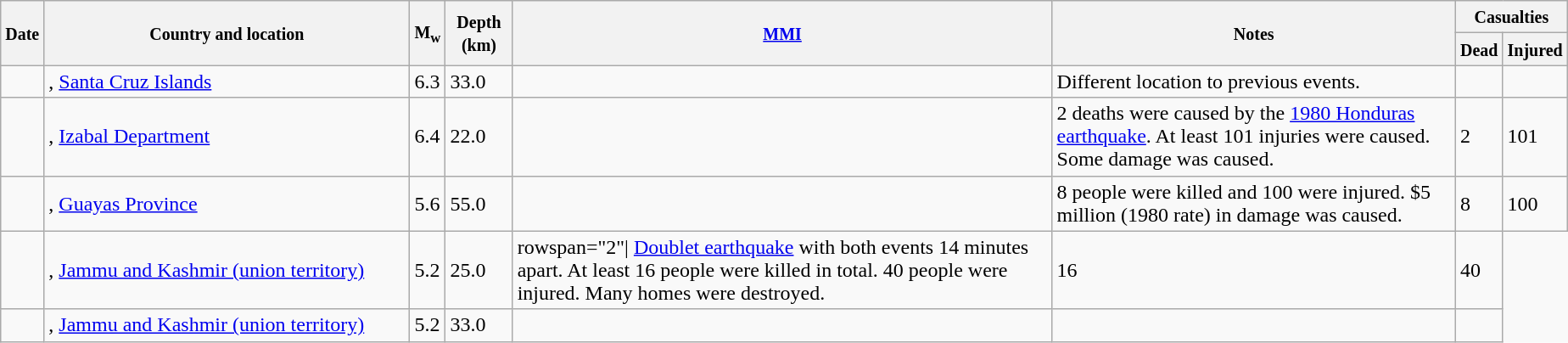<table class="wikitable sortable sort-under" style="border:1px black; margin-left:1em;">
<tr>
<th rowspan="2"><small>Date</small></th>
<th rowspan="2" style="width: 280px"><small>Country and location</small></th>
<th rowspan="2"><small>M<sub>w</sub></small></th>
<th rowspan="2"><small>Depth (km)</small></th>
<th rowspan="2"><small><a href='#'>MMI</a></small></th>
<th rowspan="2" class="unsortable"><small>Notes</small></th>
<th colspan="2"><small>Casualties</small></th>
</tr>
<tr>
<th><small>Dead</small></th>
<th><small>Injured</small></th>
</tr>
<tr>
<td></td>
<td>, <a href='#'>Santa Cruz Islands</a></td>
<td>6.3</td>
<td>33.0</td>
<td></td>
<td>Different location to previous events.</td>
<td></td>
<td></td>
</tr>
<tr>
<td></td>
<td>, <a href='#'>Izabal Department</a></td>
<td>6.4</td>
<td>22.0</td>
<td></td>
<td>2 deaths were caused by the <a href='#'>1980 Honduras earthquake</a>. At least 101 injuries were caused. Some damage was caused.</td>
<td>2</td>
<td>101</td>
</tr>
<tr>
<td></td>
<td>, <a href='#'>Guayas Province</a></td>
<td>5.6</td>
<td>55.0</td>
<td></td>
<td>8 people were killed and 100 were injured. $5 million (1980 rate) in damage was caused.</td>
<td>8</td>
<td>100</td>
</tr>
<tr>
<td></td>
<td>, <a href='#'>Jammu and Kashmir (union territory)</a></td>
<td>5.2</td>
<td>25.0</td>
<td>rowspan="2"| <a href='#'>Doublet earthquake</a> with both events 14 minutes apart. At least 16 people were killed in total. 40 people were injured. Many homes were destroyed.</td>
<td>16</td>
<td>40</td>
</tr>
<tr>
<td></td>
<td>, <a href='#'>Jammu and Kashmir (union territory)</a></td>
<td>5.2</td>
<td>33.0</td>
<td></td>
<td></td>
<td></td>
</tr>
</table>
